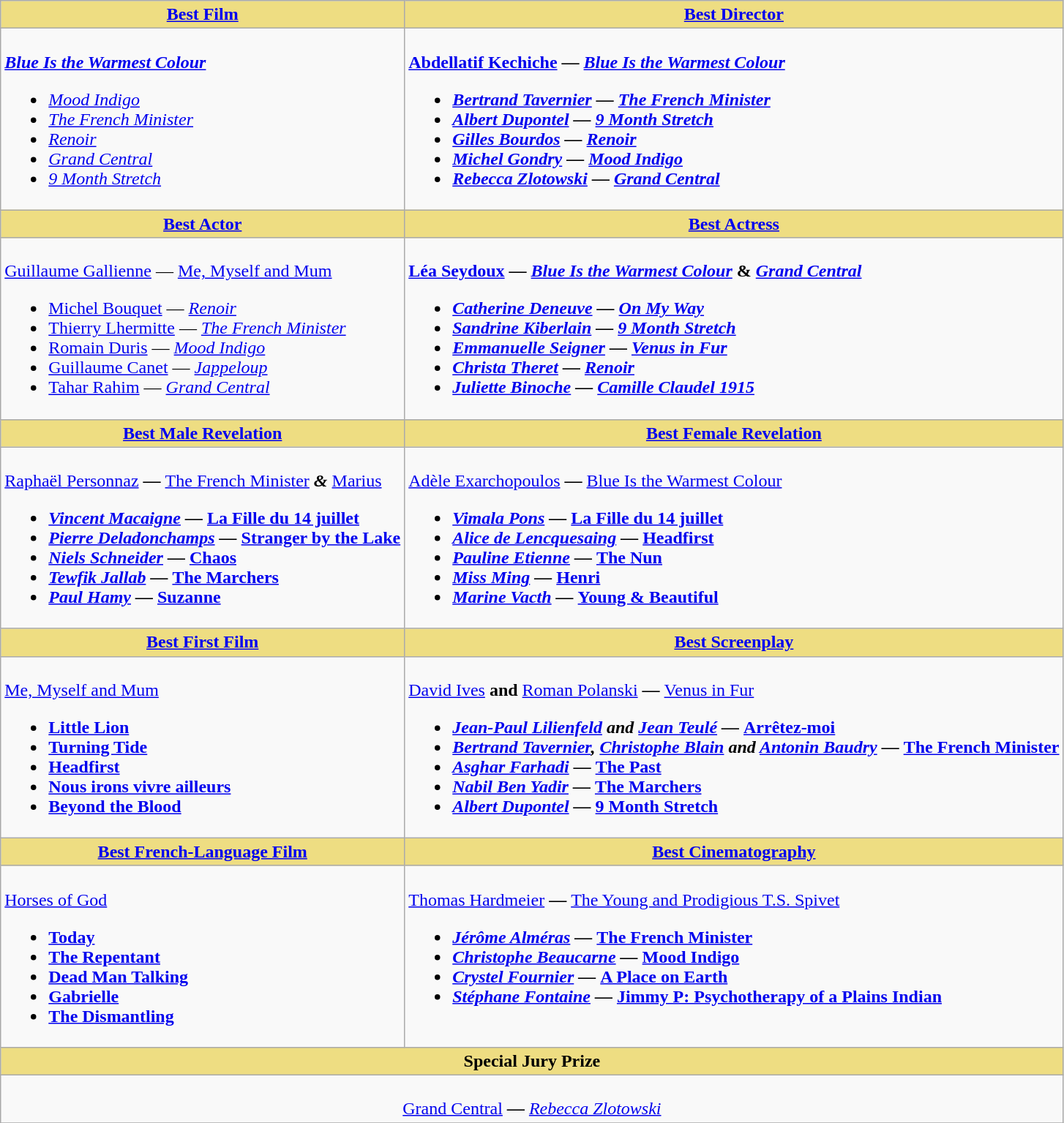<table class=wikitable style="width="150%">
<tr>
<th style="background:#EEDD82;" ! style="width="50%"><a href='#'>Best Film</a></th>
<th style="background:#EEDD82;" ! style="width="50%"><a href='#'>Best Director</a></th>
</tr>
<tr>
<td valign="top"><br><strong><em><a href='#'>Blue Is the Warmest Colour</a></em></strong><ul><li><em><a href='#'>Mood Indigo</a></em></li><li><em><a href='#'>The French Minister</a></em></li><li><em><a href='#'>Renoir</a></em></li><li><em><a href='#'>Grand Central</a></em></li><li><em><a href='#'>9 Month Stretch</a></em></li></ul></td>
<td valign="top"><br><strong><a href='#'>Abdellatif Kechiche</a> — <em><a href='#'>Blue Is the Warmest Colour</a><strong><em><ul><li><a href='#'>Bertrand Tavernier</a> — </em><a href='#'>The French Minister</a><em></li><li><a href='#'>Albert Dupontel</a> — </em><a href='#'>9 Month Stretch</a><em></li><li><a href='#'>Gilles Bourdos</a> — </em><a href='#'>Renoir</a><em></li><li><a href='#'>Michel Gondry</a> — </em><a href='#'>Mood Indigo</a><em></li><li><a href='#'>Rebecca Zlotowski</a> — </em><a href='#'>Grand Central</a><em></li></ul></td>
</tr>
<tr>
<th style="background:#EEDD82;" ! style="width="50%"><a href='#'>Best Actor</a></th>
<th style="background:#EEDD82;" ! style="width="50%"><a href='#'>Best Actress</a></th>
</tr>
<tr>
<td valign="top"><br></strong><a href='#'>Guillaume Gallienne</a> — </em><a href='#'>Me, Myself and Mum</a></em></strong><ul><li><a href='#'>Michel Bouquet</a> — <em><a href='#'>Renoir</a></em></li><li><a href='#'>Thierry Lhermitte</a> — <em><a href='#'>The French Minister</a></em></li><li><a href='#'>Romain Duris</a> — <em><a href='#'>Mood Indigo</a></em></li><li><a href='#'>Guillaume Canet</a> — <em><a href='#'>Jappeloup</a></em></li><li><a href='#'>Tahar Rahim</a> — <em><a href='#'>Grand Central</a></em></li></ul></td>
<td valign="top"><br><strong> <a href='#'>Léa Seydoux</a> — <em><a href='#'>Blue Is the Warmest Colour</a></em> & <em><a href='#'>Grand Central</a><strong><em><ul><li><a href='#'>Catherine Deneuve</a> — </em><a href='#'>On My Way</a><em></li><li><a href='#'>Sandrine Kiberlain</a> — </em><a href='#'>9 Month Stretch</a><em></li><li><a href='#'>Emmanuelle Seigner</a> — </em><a href='#'>Venus in Fur</a><em></li><li><a href='#'>Christa Theret</a> — </em><a href='#'>Renoir</a><em></li><li><a href='#'>Juliette Binoche</a> — </em><a href='#'>Camille Claudel 1915</a><em></li></ul></td>
</tr>
<tr>
<th style="background:#EEDD82;" ! style="width="50%"><a href='#'>Best Male Revelation</a></th>
<th style="background:#EEDD82;" ! style="width="50%"><a href='#'>Best Female Revelation</a></th>
</tr>
<tr>
<td valign="top"><br></strong><a href='#'>Raphaël Personnaz</a><strong> — </em></strong><a href='#'>The French Minister</a><strong><em> & </em></strong><a href='#'>Marius</a><strong><em><ul><li><a href='#'>Vincent Macaigne</a> — </em><a href='#'>La Fille du 14 juillet</a><em></li><li><a href='#'>Pierre Deladonchamps</a> — </em><a href='#'>Stranger by the Lake</a><em></li><li><a href='#'>Niels Schneider</a> — </em><a href='#'>Chaos</a><em></li><li><a href='#'>Tewfik Jallab</a> — </em><a href='#'>The Marchers</a><em></li><li><a href='#'>Paul Hamy</a> — </em><a href='#'>Suzanne</a><em></li></ul></td>
<td valign="top"><br></strong><a href='#'>Adèle Exarchopoulos</a><strong> — </em></strong><a href='#'>Blue Is the Warmest Colour</a><strong><em><ul><li><a href='#'>Vimala Pons</a> — </em><a href='#'>La Fille du 14 juillet</a><em></li><li><a href='#'>Alice de Lencquesaing</a> — </em><a href='#'>Headfirst</a><em></li><li><a href='#'>Pauline Etienne</a> — </em><a href='#'>The Nun</a><em></li><li><a href='#'>Miss Ming</a> — </em><a href='#'>Henri</a><em></li><li><a href='#'>Marine Vacth</a> — </em><a href='#'>Young & Beautiful</a><em></li></ul></td>
</tr>
<tr>
<th style="background:#EEDD82;" ! style="width="50%"><a href='#'>Best First Film</a></th>
<th style="background:#EEDD82;" ! style="width="50%"><a href='#'>Best Screenplay</a></th>
</tr>
<tr>
<td valign="top"><br></em></strong><a href='#'>Me, Myself and Mum</a><strong><em><ul><li></em><a href='#'>Little Lion</a><em></li><li></em><a href='#'>Turning Tide</a><em></li><li></em><a href='#'>Headfirst</a><em></li><li></em><a href='#'>Nous irons vivre ailleurs</a><em></li><li></em><a href='#'>Beyond the Blood</a><em></li></ul></td>
<td valign="top"><br></strong><a href='#'>David Ives</a><strong> and </strong><a href='#'>Roman Polanski</a><strong> — </em></strong><a href='#'>Venus in Fur</a><strong><em><ul><li><a href='#'>Jean-Paul Lilienfeld</a> and <a href='#'>Jean Teulé</a> — </em><a href='#'>Arrêtez-moi</a><em></li><li><a href='#'>Bertrand Tavernier</a>, <a href='#'>Christophe Blain</a> and <a href='#'>Antonin Baudry</a> — </em><a href='#'>The French Minister</a><em></li><li><a href='#'>Asghar Farhadi</a> — </em><a href='#'>The Past</a><em></li><li><a href='#'>Nabil Ben Yadir</a> — </em><a href='#'>The Marchers</a><em></li><li><a href='#'>Albert Dupontel</a> — </em><a href='#'>9 Month Stretch</a><em></li></ul></td>
</tr>
<tr>
<th style="background:#EEDD82;" ! style="width="50%"><a href='#'>Best French-Language Film</a></th>
<th style="background:#EEDD82;" ! style="width="50%"><a href='#'>Best Cinematography</a></th>
</tr>
<tr>
<td valign="top"><br></em></strong><a href='#'>Horses of God</a><strong><em><ul><li></em><a href='#'>Today</a><em></li><li></em><a href='#'>The Repentant</a><em></li><li></em><a href='#'>Dead Man Talking</a><em></li><li></em><a href='#'>Gabrielle</a><em></li><li></em><a href='#'>The Dismantling</a><em></li></ul></td>
<td valign="top"><br></strong><a href='#'>Thomas Hardmeier</a><strong> — </em></strong><a href='#'>The Young and Prodigious T.S. Spivet</a><strong><em><ul><li><a href='#'>Jérôme Alméras</a> — </em><a href='#'>The French Minister</a><em></li><li><a href='#'>Christophe Beaucarne</a> — </em><a href='#'>Mood Indigo</a><em></li><li><a href='#'>Crystel Fournier</a> — </em><a href='#'>A Place on Earth</a><em></li><li><a href='#'>Stéphane Fontaine</a> — </em><a href='#'>Jimmy P: Psychotherapy of a Plains Indian</a><em></li></ul></td>
</tr>
<tr>
<th colspan="2" style="background:#EEDD82;" ! style="width="50%">Special Jury Prize</th>
</tr>
<tr>
<td align="center" colspan="2" valign="top"><br></em></strong><a href='#'>Grand Central</a><strong><em> — </strong><a href='#'>Rebecca Zlotowski</a><strong></td>
</tr>
<tr>
</tr>
</table>
